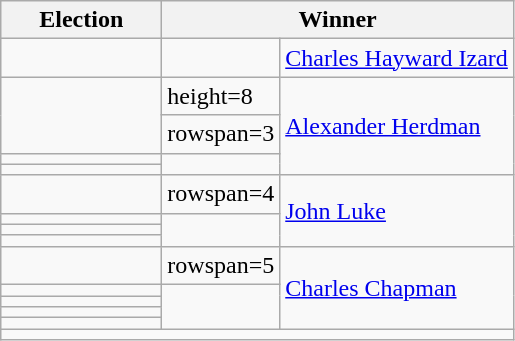<table class=wikitable>
<tr>
<th width=100>Election</th>
<th width=175 colspan=2>Winner</th>
</tr>
<tr>
<td></td>
<td></td>
<td><a href='#'>Charles Hayward Izard</a></td>
</tr>
<tr>
<td rowspan=2></td>
<td>height=8 </td>
<td rowspan=4><a href='#'>Alexander Herdman</a></td>
</tr>
<tr>
<td>rowspan=3 </td>
</tr>
<tr>
<td></td>
</tr>
<tr>
<td></td>
</tr>
<tr>
<td></td>
<td>rowspan=4 </td>
<td rowspan=4><a href='#'>John Luke</a></td>
</tr>
<tr>
<td></td>
</tr>
<tr>
<td></td>
</tr>
<tr>
<td></td>
</tr>
<tr>
<td></td>
<td>rowspan=5 </td>
<td rowspan=5><a href='#'>Charles Chapman</a></td>
</tr>
<tr>
<td></td>
</tr>
<tr>
<td></td>
</tr>
<tr>
<td></td>
</tr>
<tr>
<td></td>
</tr>
<tr>
<td colspan=3 align=center></td>
</tr>
</table>
